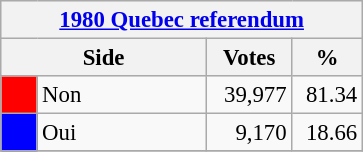<table class="wikitable" style="font-size: 95%; clear:both">
<tr style="background-color:#E9E9E9">
<th colspan=4><a href='#'>1980 Quebec referendum</a></th>
</tr>
<tr style="background-color:#E9E9E9">
<th colspan=2 style="width: 130px">Side</th>
<th style="width: 50px">Votes</th>
<th style="width: 40px">%</th>
</tr>
<tr>
<td bgcolor="red"></td>
<td>Non</td>
<td align="right">39,977</td>
<td align="right">81.34</td>
</tr>
<tr>
<td bgcolor="blue"></td>
<td>Oui</td>
<td align="right">9,170</td>
<td align="right">18.66</td>
</tr>
<tr>
</tr>
</table>
